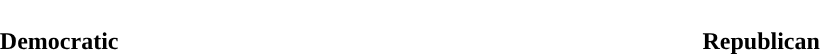<table style="width:70%; text-align:center">
<tr style="color:white">
<td style="background:"><strong>183</strong></td>
<td style="background:"><strong>1</strong></td>
<td style="background:"><strong>141</strong></td>
</tr>
<tr>
<td><span><strong>Democratic</strong></span></td>
<td></td>
<td><span><strong>Republican</strong></span></td>
</tr>
</table>
